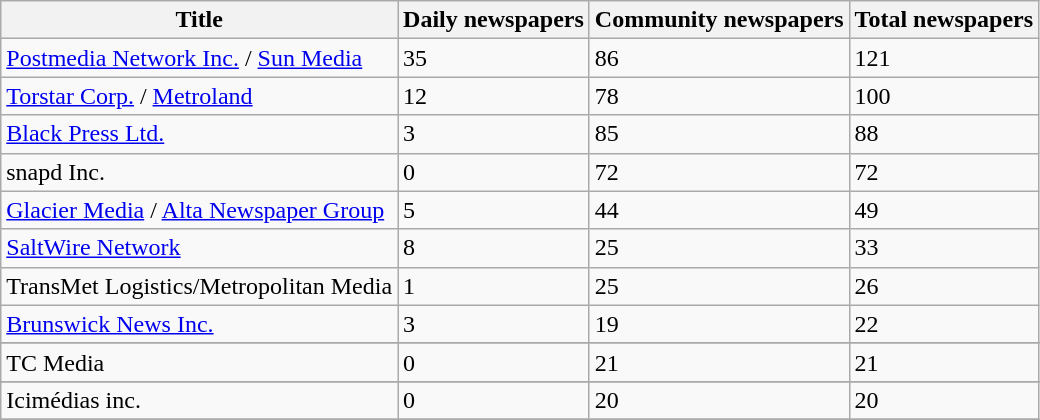<table class="wikitable">
<tr>
<th>Title</th>
<th>Daily newspapers</th>
<th>Community newspapers</th>
<th>Total newspapers</th>
</tr>
<tr>
<td><a href='#'>Postmedia Network Inc.</a> / <a href='#'>Sun Media</a></td>
<td>35</td>
<td>86</td>
<td>121</td>
</tr>
<tr>
<td><a href='#'>Torstar Corp.</a> / <a href='#'>Metroland</a></td>
<td>12</td>
<td>78</td>
<td>100</td>
</tr>
<tr>
<td><a href='#'>Black Press Ltd.</a></td>
<td>3</td>
<td>85</td>
<td>88</td>
</tr>
<tr>
<td>snapd Inc.</td>
<td>0</td>
<td>72</td>
<td>72</td>
</tr>
<tr>
<td><a href='#'>Glacier Media</a> / <a href='#'>Alta Newspaper Group</a></td>
<td>5</td>
<td>44</td>
<td>49</td>
</tr>
<tr>
<td><a href='#'>SaltWire Network</a></td>
<td>8</td>
<td>25</td>
<td>33</td>
</tr>
<tr>
<td>TransMet Logistics/Metropolitan Media</td>
<td>1</td>
<td>25</td>
<td>26</td>
</tr>
<tr>
<td><a href='#'>Brunswick News Inc.</a></td>
<td>3</td>
<td>19</td>
<td>22</td>
</tr>
<tr>
</tr>
<tr>
<td>TC Media</td>
<td>0</td>
<td>21</td>
<td>21</td>
</tr>
<tr>
</tr>
<tr>
<td>Icimédias inc.</td>
<td>0</td>
<td>20</td>
<td>20</td>
</tr>
<tr>
</tr>
</table>
